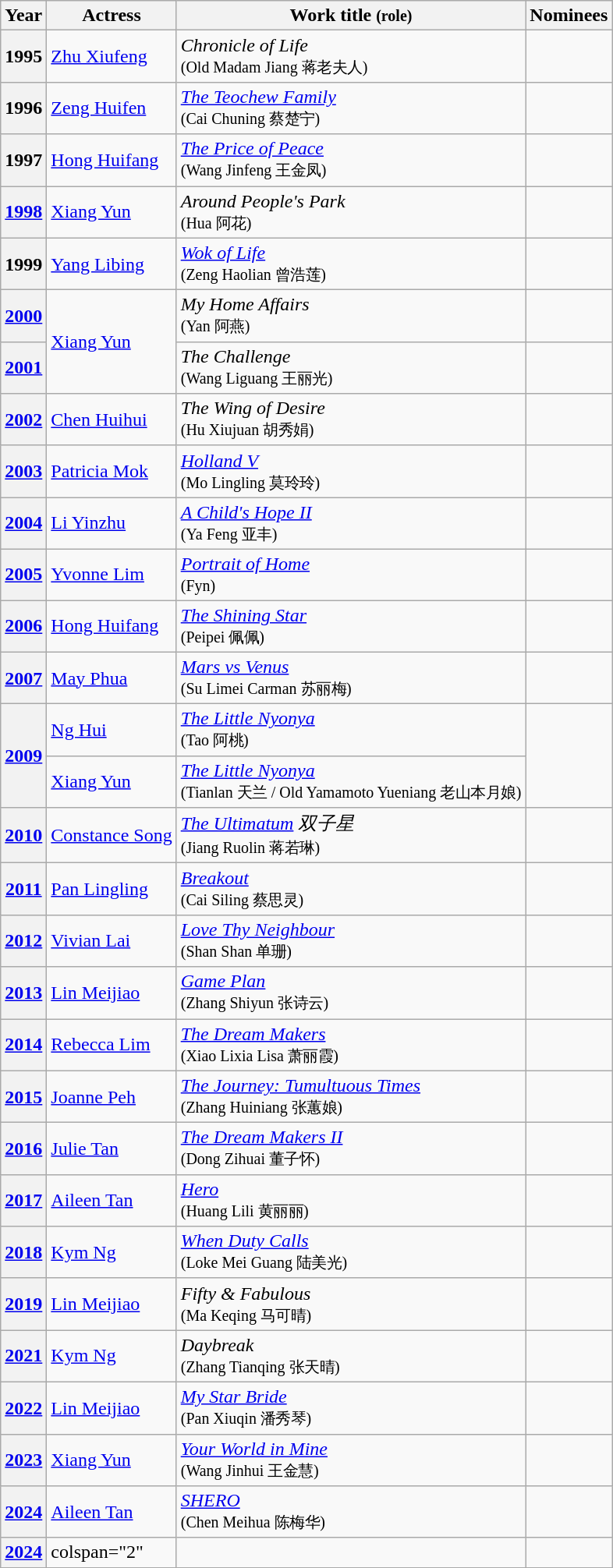<table class="wikitable sortable">
<tr>
<th>Year</th>
<th>Actress</th>
<th>Work title <small>(role)</small></th>
<th>Nominees</th>
</tr>
<tr>
<th scope="row">1995</th>
<td><a href='#'>Zhu Xiufeng</a></td>
<td><em>Chronicle of Life</em><br><small>(Old Madam Jiang 蒋老夫人)</small></td>
<td></td>
</tr>
<tr>
<th scope="row">1996</th>
<td><a href='#'>Zeng Huifen</a></td>
<td><em><a href='#'>The Teochew Family</a> </em><br><small>(Cai Chuning 蔡楚宁)</small></td>
<td></td>
</tr>
<tr>
<th scope="row">1997</th>
<td><a href='#'>Hong Huifang</a></td>
<td><em><a href='#'>The Price of Peace</a></em><br><small>(Wang Jinfeng 王金凤)</small></td>
<td></td>
</tr>
<tr>
<th scope="row"><a href='#'>1998</a></th>
<td><a href='#'>Xiang Yun</a></td>
<td><em>Around People's Park</em><br><small>(Hua 阿花)</small></td>
<td></td>
</tr>
<tr>
<th scope="row">1999</th>
<td><a href='#'>Yang Libing</a></td>
<td><em><a href='#'>Wok of Life</a></em><br><small>(Zeng Haolian 曾浩莲)</small></td>
<td></td>
</tr>
<tr>
<th scope="row"><a href='#'>2000</a></th>
<td rowspan=2><a href='#'>Xiang Yun</a></td>
<td><em>My Home Affairs</em><br><small>(Yan 阿燕)</small></td>
<td></td>
</tr>
<tr>
<th scope="row"><a href='#'>2001</a></th>
<td><em>The Challenge</em><br><small>(Wang Liguang 王丽光)</small></td>
<td></td>
</tr>
<tr>
<th scope="row"><a href='#'>2002</a></th>
<td><a href='#'>Chen Huihui</a></td>
<td><em>The Wing of Desire</em><br><small>(Hu Xiujuan 胡秀娟)</small></td>
<td></td>
</tr>
<tr>
<th scope="row"><a href='#'>2003</a></th>
<td><a href='#'>Patricia Mok</a></td>
<td><em><a href='#'>Holland V</a></em><br><small>(Mo Lingling 莫玲玲)</small></td>
<td></td>
</tr>
<tr>
<th scope="row"><a href='#'>2004</a></th>
<td><a href='#'>Li Yinzhu</a></td>
<td><em><a href='#'>A Child's Hope II</a></em><br><small>(Ya Feng 亚丰)</small></td>
<td></td>
</tr>
<tr>
<th scope="row"><a href='#'>2005</a></th>
<td><a href='#'>Yvonne Lim</a></td>
<td><em><a href='#'>Portrait of Home</a> </em><br><small>(Fyn)</small></td>
<td></td>
</tr>
<tr>
<th scope="row"><a href='#'>2006</a></th>
<td><a href='#'>Hong Huifang</a></td>
<td><em><a href='#'>The Shining Star</a></em><br><small>(Peipei 佩佩)</small></td>
<td></td>
</tr>
<tr>
<th scope="row"><a href='#'>2007</a></th>
<td><a href='#'>May Phua</a></td>
<td><em><a href='#'>Mars vs Venus</a></em><br><small>(Su Limei Carman 苏丽梅)</small></td>
<td></td>
</tr>
<tr>
<th scope="row" rowspan=2><a href='#'>2009</a></th>
<td><a href='#'>Ng Hui</a></td>
<td><em><a href='#'>The Little Nyonya</a></em><br><small>(Tao 阿桃)</small></td>
<td rowspan=2></td>
</tr>
<tr>
<td><a href='#'>Xiang Yun</a></td>
<td><em><a href='#'>The Little Nyonya</a></em><br><small>(Tianlan 天兰 / Old Yamamoto Yueniang 老山本月娘)</small></td>
</tr>
<tr>
<th scope="row"><a href='#'>2010</a></th>
<td><a href='#'>Constance Song</a></td>
<td><em><a href='#'>The Ultimatum</a> 双子星</em><br><small>(Jiang Ruolin 蒋若琳)</small></td>
<td></td>
</tr>
<tr>
<th scope="row"><a href='#'>2011</a></th>
<td><a href='#'>Pan Lingling</a></td>
<td><em><a href='#'>Breakout</a></em><br><small>(Cai Siling 蔡思灵)</small></td>
<td></td>
</tr>
<tr>
<th scope="row"><a href='#'>2012</a></th>
<td><a href='#'>Vivian Lai</a></td>
<td><em><a href='#'>Love Thy Neighbour</a></em><br><small>(Shan Shan 单珊)</small></td>
<td></td>
</tr>
<tr>
<th scope="row"><a href='#'>2013</a></th>
<td><a href='#'>Lin Meijiao</a></td>
<td><em><a href='#'>Game Plan</a></em><br><small>(Zhang Shiyun 张诗云)</small></td>
<td></td>
</tr>
<tr>
<th scope="row"><a href='#'>2014</a></th>
<td><a href='#'>Rebecca Lim</a></td>
<td><em><a href='#'>The Dream Makers</a></em><br><small>(Xiao Lixia Lisa 萧丽霞)</small></td>
<td></td>
</tr>
<tr>
<th scope="row"><a href='#'>2015</a></th>
<td><a href='#'>Joanne Peh</a></td>
<td><em><a href='#'>The Journey: Tumultuous Times</a></em><br><small>(Zhang Huiniang 张蕙娘)</small></td>
<td></td>
</tr>
<tr>
<th scope="row"><a href='#'>2016</a></th>
<td><a href='#'>Julie Tan</a></td>
<td><em><a href='#'>The Dream Makers II</a></em><br><small>(Dong Zihuai 董子怀)</small></td>
<td></td>
</tr>
<tr>
<th scope="row"><a href='#'>2017</a></th>
<td><a href='#'>Aileen Tan</a></td>
<td><em><a href='#'>Hero</a></em><br><small>(Huang Lili 黄丽丽)</small></td>
<td></td>
</tr>
<tr>
<th scope="row"><a href='#'>2018</a></th>
<td><a href='#'>Kym Ng</a></td>
<td><em><a href='#'>When Duty Calls</a></em><br><small>(Loke Mei Guang 陆美光)</small></td>
<td></td>
</tr>
<tr>
<th scope="row"><a href='#'>2019</a></th>
<td><a href='#'>Lin Meijiao</a></td>
<td><em>Fifty & Fabulous</em><br><small>(Ma Keqing 马可晴)</small></td>
<td></td>
</tr>
<tr>
<th scope="row"><a href='#'>2021</a></th>
<td><a href='#'>Kym Ng</a></td>
<td><em>Daybreak</em><br><small>(Zhang Tianqing 张天晴)</small></td>
<td></td>
</tr>
<tr>
<th scope="row"><a href='#'>2022</a></th>
<td><a href='#'>Lin Meijiao</a></td>
<td><em><a href='#'>My Star Bride</a></em><br><small>(Pan Xiuqin 潘秀琴)</small></td>
<td></td>
</tr>
<tr>
<th scope="row"><a href='#'>2023</a></th>
<td><a href='#'>Xiang Yun</a></td>
<td><em><a href='#'>Your World in Mine</a></em><br><small>(Wang Jinhui 王金慧)</small></td>
<td></td>
</tr>
<tr>
<th scope="row"><a href='#'>2024</a></th>
<td><a href='#'>Aileen Tan</a></td>
<td><em><a href='#'>SHERO</a></em><br><small>(Chen Meihua 陈梅华)</small></td>
<td></td>
</tr>
<tr>
<th scope="row"><a href='#'>2024</a></th>
<td>colspan="2" </td>
<td></td>
</tr>
<tr>
</tr>
</table>
